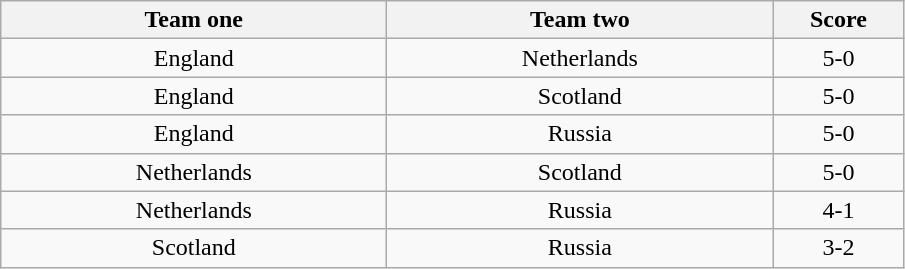<table class="wikitable" style="text-align: center">
<tr>
<th width=250>Team one</th>
<th width=250>Team two</th>
<th width=80>Score</th>
</tr>
<tr>
<td> England</td>
<td> Netherlands</td>
<td>5-0</td>
</tr>
<tr>
<td> England</td>
<td> Scotland</td>
<td>5-0</td>
</tr>
<tr>
<td> England</td>
<td> Russia</td>
<td>5-0</td>
</tr>
<tr>
<td> Netherlands</td>
<td> Scotland</td>
<td>5-0</td>
</tr>
<tr>
<td> Netherlands</td>
<td> Russia</td>
<td>4-1</td>
</tr>
<tr>
<td> Scotland</td>
<td> Russia</td>
<td>3-2</td>
</tr>
</table>
